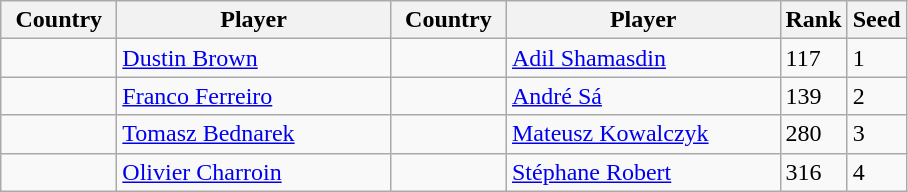<table class="sortable wikitable">
<tr>
<th width="70">Country</th>
<th width="175">Player</th>
<th width="70">Country</th>
<th width="175">Player</th>
<th>Rank</th>
<th>Seed</th>
</tr>
<tr>
<td></td>
<td><a href='#'>Dustin Brown</a></td>
<td></td>
<td><a href='#'>Adil Shamasdin</a></td>
<td>117</td>
<td>1</td>
</tr>
<tr>
<td></td>
<td><a href='#'>Franco Ferreiro</a></td>
<td></td>
<td><a href='#'>André Sá</a></td>
<td>139</td>
<td>2</td>
</tr>
<tr>
<td></td>
<td><a href='#'>Tomasz Bednarek</a></td>
<td></td>
<td><a href='#'>Mateusz Kowalczyk</a></td>
<td>280</td>
<td>3</td>
</tr>
<tr>
<td></td>
<td><a href='#'>Olivier Charroin</a></td>
<td></td>
<td><a href='#'>Stéphane Robert</a></td>
<td>316</td>
<td>4</td>
</tr>
</table>
